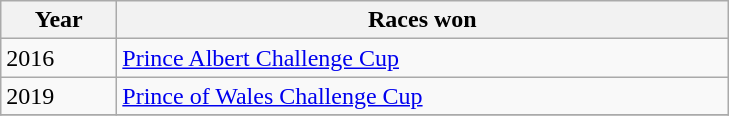<table class="wikitable">
<tr>
<th width=70>Year</th>
<th width=400>Races won</th>
</tr>
<tr>
<td>2016</td>
<td><a href='#'>Prince Albert Challenge Cup</a></td>
</tr>
<tr>
<td>2019</td>
<td><a href='#'>Prince of Wales Challenge Cup</a></td>
</tr>
<tr>
</tr>
</table>
